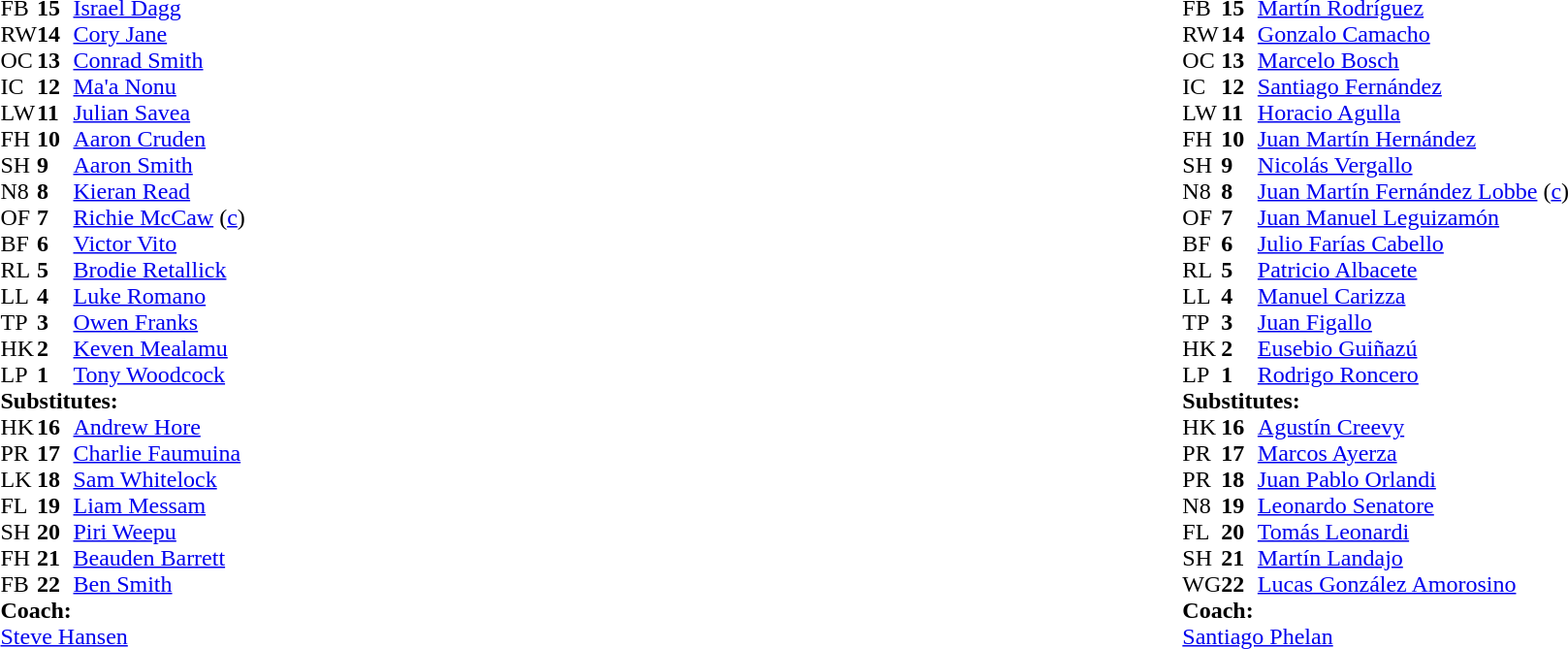<table style="width:100%">
<tr>
<td style="vertical-align:top; width:50%;"><br><table style="font-size: 100%" cellspacing="0" cellpadding="0">
<tr>
<th width="25"></th>
<th width="25"></th>
</tr>
<tr>
<td>FB</td>
<td><strong>15</strong></td>
<td><a href='#'>Israel Dagg</a></td>
</tr>
<tr>
<td>RW</td>
<td><strong>14</strong></td>
<td><a href='#'>Cory Jane</a></td>
</tr>
<tr>
<td>OC</td>
<td><strong>13</strong></td>
<td><a href='#'>Conrad Smith</a></td>
<td></td>
<td></td>
</tr>
<tr>
<td>IC</td>
<td><strong>12</strong></td>
<td><a href='#'>Ma'a Nonu</a></td>
</tr>
<tr>
<td>LW</td>
<td><strong>11</strong></td>
<td><a href='#'>Julian Savea</a></td>
</tr>
<tr>
<td>FH</td>
<td><strong>10</strong></td>
<td><a href='#'>Aaron Cruden</a></td>
<td></td>
<td></td>
</tr>
<tr>
<td>SH</td>
<td><strong>9</strong></td>
<td><a href='#'>Aaron Smith</a></td>
<td></td>
<td></td>
</tr>
<tr>
<td>N8</td>
<td><strong>8</strong></td>
<td><a href='#'>Kieran Read</a></td>
</tr>
<tr>
<td>OF</td>
<td><strong>7</strong></td>
<td><a href='#'>Richie McCaw</a> (<a href='#'>c</a>)</td>
</tr>
<tr>
<td>BF</td>
<td><strong>6</strong></td>
<td><a href='#'>Victor Vito</a></td>
<td></td>
<td></td>
</tr>
<tr>
<td>RL</td>
<td><strong>5</strong></td>
<td><a href='#'>Brodie Retallick</a></td>
<td></td>
<td></td>
</tr>
<tr>
<td>LL</td>
<td><strong>4</strong></td>
<td><a href='#'>Luke Romano</a></td>
</tr>
<tr>
<td>TP</td>
<td><strong>3</strong></td>
<td><a href='#'>Owen Franks</a></td>
<td></td>
<td></td>
</tr>
<tr>
<td>HK</td>
<td><strong>2</strong></td>
<td><a href='#'>Keven Mealamu</a></td>
<td></td>
<td></td>
</tr>
<tr>
<td>LP</td>
<td><strong>1</strong></td>
<td><a href='#'>Tony Woodcock</a></td>
</tr>
<tr>
<td colspan=3><strong>Substitutes:</strong></td>
</tr>
<tr>
<td>HK</td>
<td><strong>16</strong></td>
<td><a href='#'>Andrew Hore</a></td>
<td></td>
<td></td>
</tr>
<tr>
<td>PR</td>
<td><strong>17</strong></td>
<td><a href='#'>Charlie Faumuina</a></td>
<td></td>
<td></td>
</tr>
<tr>
<td>LK</td>
<td><strong>18</strong></td>
<td><a href='#'>Sam Whitelock</a></td>
<td></td>
<td></td>
</tr>
<tr>
<td>FL</td>
<td><strong>19</strong></td>
<td><a href='#'>Liam Messam</a></td>
<td></td>
<td></td>
</tr>
<tr>
<td>SH</td>
<td><strong>20</strong></td>
<td><a href='#'>Piri Weepu</a></td>
<td></td>
<td></td>
</tr>
<tr>
<td>FH</td>
<td><strong>21</strong></td>
<td><a href='#'>Beauden Barrett</a></td>
<td></td>
<td></td>
</tr>
<tr>
<td>FB</td>
<td><strong>22</strong></td>
<td><a href='#'>Ben Smith</a></td>
<td></td>
<td></td>
</tr>
<tr>
<td colspan="3"><strong>Coach:</strong></td>
</tr>
<tr>
<td colspan="4"> <a href='#'>Steve Hansen</a></td>
</tr>
</table>
</td>
<td style="vertical-align:top"></td>
<td style="vertical-align:top; width:50%;"><br><table cellspacing="0" cellpadding="0" style="font-size:100%; margin:auto;">
<tr>
<th width="25"></th>
<th width="25"></th>
</tr>
<tr>
<td>FB</td>
<td><strong>15</strong></td>
<td><a href='#'>Martín Rodríguez</a></td>
<td></td>
<td></td>
</tr>
<tr>
<td>RW</td>
<td><strong>14</strong></td>
<td><a href='#'>Gonzalo Camacho</a></td>
</tr>
<tr>
<td>OC</td>
<td><strong>13</strong></td>
<td><a href='#'>Marcelo Bosch</a></td>
<td></td>
<td></td>
</tr>
<tr>
<td>IC</td>
<td><strong>12</strong></td>
<td><a href='#'>Santiago Fernández</a></td>
</tr>
<tr>
<td>LW</td>
<td><strong>11</strong></td>
<td><a href='#'>Horacio Agulla</a></td>
</tr>
<tr>
<td>FH</td>
<td><strong>10</strong></td>
<td><a href='#'>Juan Martín Hernández</a></td>
</tr>
<tr>
<td>SH</td>
<td><strong>9</strong></td>
<td><a href='#'>Nicolás Vergallo</a></td>
</tr>
<tr>
<td>N8</td>
<td><strong>8</strong></td>
<td><a href='#'>Juan Martín Fernández Lobbe</a> (<a href='#'>c</a>)</td>
</tr>
<tr>
<td>OF</td>
<td><strong>7</strong></td>
<td><a href='#'>Juan Manuel Leguizamón</a></td>
<td></td>
<td></td>
</tr>
<tr>
<td>BF</td>
<td><strong>6</strong></td>
<td><a href='#'>Julio Farías Cabello</a></td>
<td></td>
<td></td>
</tr>
<tr>
<td>RL</td>
<td><strong>5</strong></td>
<td><a href='#'>Patricio Albacete</a></td>
</tr>
<tr>
<td>LL</td>
<td><strong>4</strong></td>
<td><a href='#'>Manuel Carizza</a></td>
</tr>
<tr>
<td>TP</td>
<td><strong>3</strong></td>
<td><a href='#'>Juan Figallo</a></td>
<td></td>
<td></td>
</tr>
<tr>
<td>HK</td>
<td><strong>2</strong></td>
<td><a href='#'>Eusebio Guiñazú</a></td>
</tr>
<tr>
<td>LP</td>
<td><strong>1</strong></td>
<td><a href='#'>Rodrigo Roncero</a></td>
<td></td>
<td></td>
</tr>
<tr>
<td colspan=3><strong>Substitutes:</strong></td>
</tr>
<tr>
<td>HK</td>
<td><strong>16</strong></td>
<td><a href='#'>Agustín Creevy</a></td>
</tr>
<tr>
<td>PR</td>
<td><strong>17</strong></td>
<td><a href='#'>Marcos Ayerza</a></td>
<td></td>
<td></td>
</tr>
<tr>
<td>PR</td>
<td><strong>18</strong></td>
<td><a href='#'>Juan Pablo Orlandi</a></td>
<td></td>
<td></td>
</tr>
<tr>
<td>N8</td>
<td><strong>19</strong></td>
<td><a href='#'>Leonardo Senatore</a></td>
<td></td>
<td></td>
</tr>
<tr>
<td>FL</td>
<td><strong>20</strong></td>
<td><a href='#'>Tomás Leonardi</a></td>
<td></td>
<td></td>
</tr>
<tr>
<td>SH</td>
<td><strong>21</strong></td>
<td><a href='#'>Martín Landajo</a></td>
<td></td>
<td></td>
</tr>
<tr>
<td>WG</td>
<td><strong>22</strong></td>
<td><a href='#'>Lucas González Amorosino</a></td>
<td></td>
<td></td>
</tr>
<tr>
<td colspan="3"><strong>Coach:</strong></td>
</tr>
<tr>
<td colspan="4"> <a href='#'>Santiago Phelan</a></td>
</tr>
</table>
</td>
</tr>
</table>
